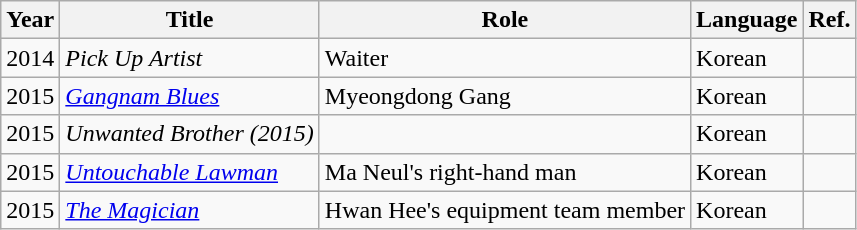<table class="wikitable">
<tr>
<th>Year</th>
<th>Title</th>
<th>Role</th>
<th>Language</th>
<th>Ref.</th>
</tr>
<tr>
<td>2014</td>
<td><em>Pick Up Artist</em></td>
<td>Waiter</td>
<td>Korean</td>
<td></td>
</tr>
<tr>
<td>2015</td>
<td><em><a href='#'>Gangnam Blues</a></em></td>
<td>Myeongdong Gang</td>
<td>Korean</td>
<td></td>
</tr>
<tr>
<td>2015</td>
<td><em>Unwanted Brother (2015)</em></td>
<td></td>
<td>Korean</td>
<td></td>
</tr>
<tr>
<td>2015</td>
<td><em><a href='#'>Untouchable Lawman</a></em></td>
<td>Ma Neul's right-hand man</td>
<td>Korean</td>
<td></td>
</tr>
<tr>
<td>2015</td>
<td><em><a href='#'>The Magician</a></em></td>
<td>Hwan Hee's equipment team member</td>
<td>Korean</td>
<td></td>
</tr>
</table>
